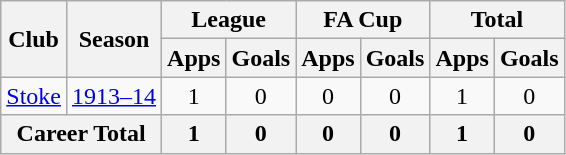<table class="wikitable" style="text-align: center;">
<tr>
<th rowspan="2">Club</th>
<th rowspan="2">Season</th>
<th colspan="2">League</th>
<th colspan="2">FA Cup</th>
<th colspan="2">Total</th>
</tr>
<tr>
<th>Apps</th>
<th>Goals</th>
<th>Apps</th>
<th>Goals</th>
<th>Apps</th>
<th>Goals</th>
</tr>
<tr>
<td><a href='#'>Stoke</a></td>
<td><a href='#'>1913–14</a></td>
<td>1</td>
<td>0</td>
<td>0</td>
<td>0</td>
<td>1</td>
<td>0</td>
</tr>
<tr>
<th colspan="2">Career Total</th>
<th>1</th>
<th>0</th>
<th>0</th>
<th>0</th>
<th>1</th>
<th>0</th>
</tr>
</table>
